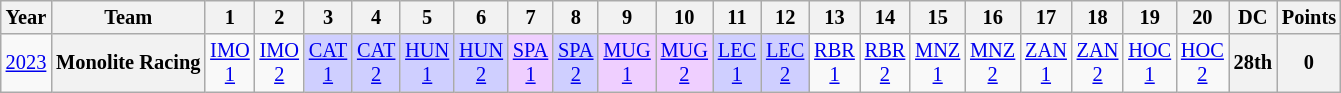<table class="wikitable" style="text-align:center; font-size:85%">
<tr>
<th>Year</th>
<th>Team</th>
<th>1</th>
<th>2</th>
<th>3</th>
<th>4</th>
<th>5</th>
<th>6</th>
<th>7</th>
<th>8</th>
<th>9</th>
<th>10</th>
<th>11</th>
<th>12</th>
<th>13</th>
<th>14</th>
<th>15</th>
<th>16</th>
<th>17</th>
<th>18</th>
<th>19</th>
<th>20</th>
<th>DC</th>
<th>Points</th>
</tr>
<tr>
<td rowspan=2><a href='#'>2023</a></td>
<th nowrap>Monolite Racing</th>
<td style="background:#;"><a href='#'>IMO<br>1</a></td>
<td style="background:#;"><a href='#'>IMO<br>2</a></td>
<td style="background:#CFCFFF;"><a href='#'>CAT<br>1</a><br></td>
<td style="background:#CFCFFF;"><a href='#'>CAT<br>2</a><br></td>
<td style="background:#CFCFFF;"><a href='#'>HUN<br>1</a><br></td>
<td style="background:#CFCFFF;"><a href='#'>HUN<br>2</a><br></td>
<td style="background:#EFCFFF;"><a href='#'>SPA<br>1</a><br></td>
<td style="background:#CFCFFF;"><a href='#'>SPA<br>2</a><br></td>
<td style="background:#EFCFFF;"><a href='#'>MUG<br>1</a><br></td>
<td style="background:#EFCFFF;"><a href='#'>MUG<br>2</a><br></td>
<td style="background:#CFCFFF;"><a href='#'>LEC<br>1</a><br></td>
<td style="background:#CFCFFF;"><a href='#'>LEC<br>2</a><br></td>
<td style="background:#;"><a href='#'>RBR<br>1</a><br></td>
<td style="background:#;"><a href='#'>RBR<br>2</a><br></td>
<td style="background:#;"><a href='#'>MNZ<br>1</a><br></td>
<td style="background:#;"><a href='#'>MNZ<br>2</a><br></td>
<td style="background:#;"><a href='#'>ZAN<br>1</a><br></td>
<td style="background:#;"><a href='#'>ZAN<br>2</a><br></td>
<td style="background:#;"><a href='#'>HOC<br>1</a><br></td>
<td style="background:#;"><a href='#'>HOC<br>2</a><br></td>
<th>28th</th>
<th>0</th>
</tr>
</table>
